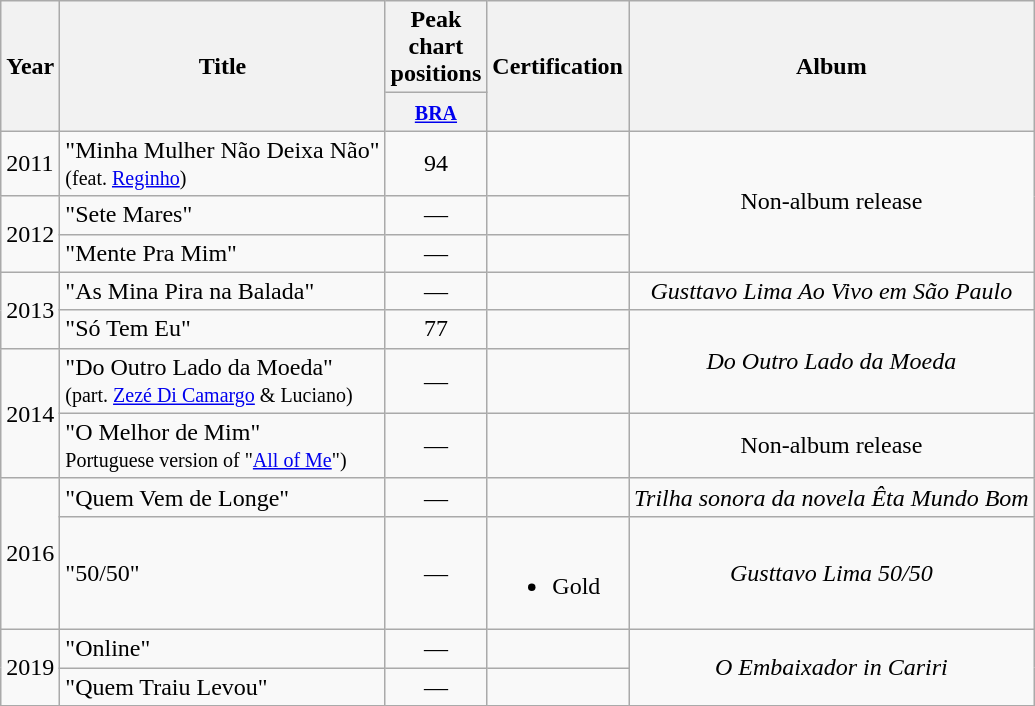<table class="wikitable">
<tr>
<th rowspan=2>Year</th>
<th rowspan="2">Title</th>
<th colspan="1">Peak chart positions</th>
<th rowspan="2">Certification</th>
<th rowspan="2">Album</th>
</tr>
<tr>
<th align="center" width="52"><small><a href='#'>BRA</a><br></small></th>
</tr>
<tr>
<td>2011</td>
<td>"Minha Mulher Não Deixa Não" <br><small>(feat. <a href='#'>Reginho</a>)</small></td>
<td align="center">94</td>
<td></td>
<td align="center" rowspan="3">Non-album release</td>
</tr>
<tr>
<td rowspan="2">2012</td>
<td>"Sete Mares"</td>
<td align="center">—</td>
<td></td>
</tr>
<tr>
<td>"Mente Pra Mim"</td>
<td align="center">—</td>
<td></td>
</tr>
<tr>
<td rowspan="2">2013</td>
<td>"As Mina Pira na Balada"</td>
<td align="center">—</td>
<td></td>
<td align="center"><em>Gusttavo Lima Ao Vivo em São Paulo</em></td>
</tr>
<tr>
<td>"Só Tem Eu"</td>
<td align="center">77</td>
<td></td>
<td align="center" rowspan="2"><em>Do Outro Lado da Moeda</em></td>
</tr>
<tr>
<td rowspan="2">2014</td>
<td>"Do Outro Lado da Moeda" <br><small>(part. <a href='#'>Zezé Di Camargo</a> & Luciano)</small></td>
<td align="center">—</td>
<td></td>
</tr>
<tr>
<td>"O Melhor de Mim" <br><small>Portuguese version of "<a href='#'>All of Me</a>")</small></td>
<td align="center">—</td>
<td></td>
<td align="center">Non-album release</td>
</tr>
<tr>
<td rowspan="2">2016</td>
<td>"Quem Vem de Longe"</td>
<td align="center">—</td>
<td></td>
<td align="center"><em>Trilha sonora da novela Êta Mundo Bom</em></td>
</tr>
<tr>
<td>"50/50"</td>
<td align="center">—</td>
<td><br><ul><li>Gold</li></ul></td>
<td align="center"><em>Gusttavo Lima 50/50</em></td>
</tr>
<tr>
<td rowspan="2">2019</td>
<td>"Online"</td>
<td align="center">—</td>
<td></td>
<td align="center" rowspan="2"><em>O Embaixador in Cariri</em></td>
</tr>
<tr>
<td>"Quem Traiu Levou"</td>
<td align="center">—</td>
<td></td>
</tr>
<tr>
</tr>
</table>
